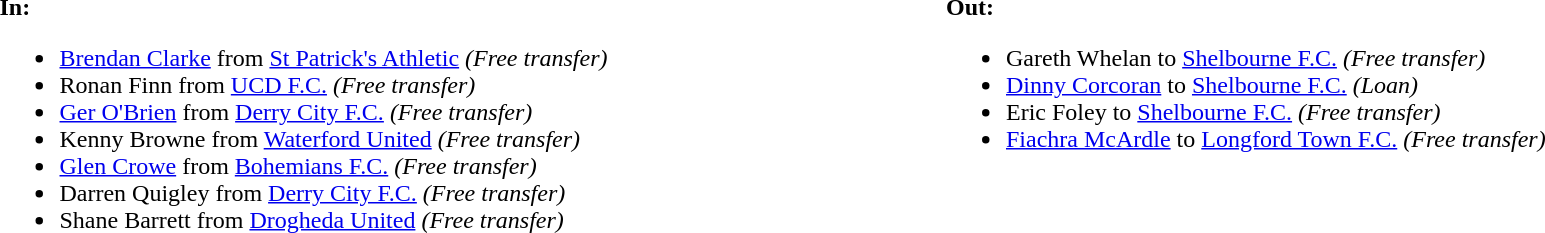<table>
<tr>
<td valign="top" width="20%"><br><strong>In:</strong><ul><li> <a href='#'>Brendan Clarke</a> from <a href='#'>St Patrick's Athletic</a> <em>(Free transfer)</em></li><li> Ronan Finn from <a href='#'>UCD F.C.</a> <em>(Free transfer)</em></li><li> <a href='#'>Ger O'Brien</a> from <a href='#'>Derry City F.C.</a> <em>(Free transfer)</em></li><li> Kenny Browne from <a href='#'>Waterford United</a> <em>(Free transfer)</em></li><li> <a href='#'>Glen Crowe</a> from <a href='#'>Bohemians F.C.</a> <em>(Free transfer)</em></li><li> Darren Quigley from <a href='#'>Derry City F.C.</a> <em>(Free transfer)</em></li><li> Shane Barrett from <a href='#'>Drogheda United</a> <em>(Free transfer)</em></li></ul></td>
<td valign="top" width="20%"><br><strong>Out:</strong><ul><li> Gareth Whelan to <a href='#'>Shelbourne F.C.</a> <em>(Free transfer)</em></li><li> <a href='#'>Dinny Corcoran</a> to <a href='#'>Shelbourne F.C.</a> <em>(Loan)</em></li><li> Eric Foley to <a href='#'>Shelbourne F.C.</a> <em>(Free transfer)</em></li><li> <a href='#'>Fiachra McArdle</a> to <a href='#'>Longford Town F.C.</a> <em>(Free transfer)</em></li></ul></td>
</tr>
</table>
